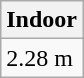<table class="wikitable" border="1" align="upright">
<tr>
<th>Indoor</th>
</tr>
<tr>
<td>2.28 m</td>
</tr>
</table>
